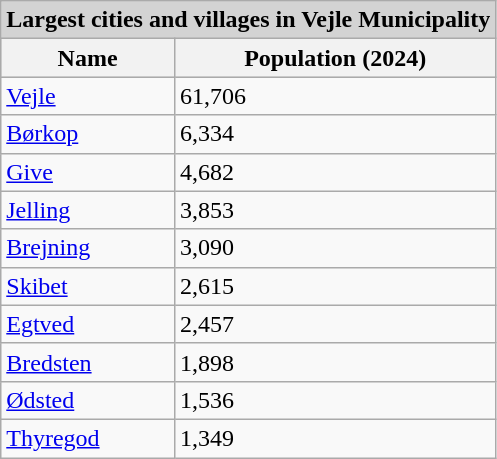<table class="wikitable">
<tr>
<td bgcolor="lightgrey" colspan="5" align=center><strong>Largest cities and villages in Vejle Municipality</strong></td>
</tr>
<tr bgcolor="#CCCCCC">
<th>Name</th>
<th>Population (2024)</th>
</tr>
<tr>
<td><a href='#'>Vejle</a></td>
<td>61,706</td>
</tr>
<tr>
<td><a href='#'>Børkop</a></td>
<td>6,334</td>
</tr>
<tr>
<td><a href='#'>Give</a></td>
<td>4,682</td>
</tr>
<tr>
<td><a href='#'>Jelling</a></td>
<td>3,853</td>
</tr>
<tr>
<td><a href='#'>Brejning</a></td>
<td>3,090</td>
</tr>
<tr>
<td><a href='#'>Skibet</a></td>
<td>2,615</td>
</tr>
<tr>
<td><a href='#'>Egtved</a></td>
<td>2,457</td>
</tr>
<tr>
<td><a href='#'>Bredsten</a></td>
<td>1,898</td>
</tr>
<tr>
<td><a href='#'>Ødsted</a></td>
<td>1,536</td>
</tr>
<tr>
<td><a href='#'>Thyregod</a></td>
<td>1,349</td>
</tr>
</table>
